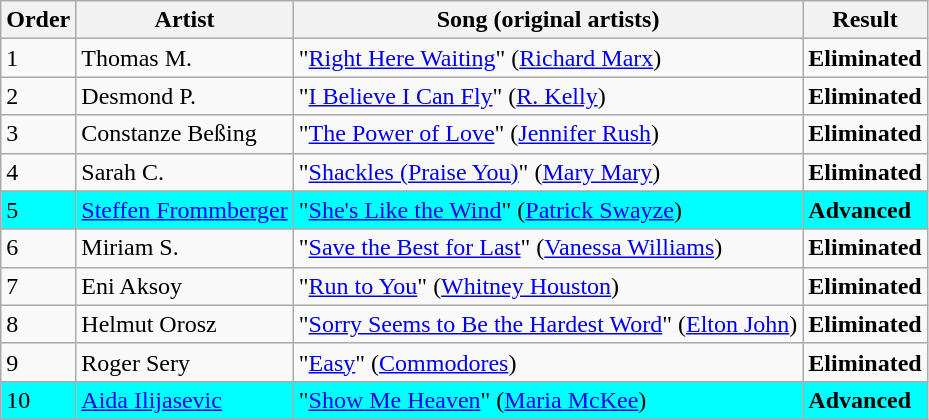<table class=wikitable>
<tr>
<th>Order</th>
<th>Artist</th>
<th>Song (original artists)</th>
<th>Result</th>
</tr>
<tr>
<td>1</td>
<td>Thomas M.</td>
<td>"<a href='#'>Right Here Waiting</a>" (<a href='#'>Richard Marx</a>)</td>
<td><strong>Eliminated</strong></td>
</tr>
<tr>
<td>2</td>
<td>Desmond P.</td>
<td>"<a href='#'>I Believe I Can Fly</a>" (<a href='#'>R. Kelly</a>)</td>
<td><strong>Eliminated</strong></td>
</tr>
<tr>
<td>3</td>
<td>Constanze Beßing</td>
<td>"<a href='#'>The Power of Love</a>" (<a href='#'>Jennifer Rush</a>)</td>
<td><strong>Eliminated</strong></td>
</tr>
<tr>
<td>4</td>
<td>Sarah C.</td>
<td>"<a href='#'>Shackles (Praise You)</a>" (<a href='#'>Mary Mary</a>)</td>
<td><strong>Eliminated</strong></td>
</tr>
<tr style="background:cyan;">
<td>5</td>
<td><a href='#'>Steffen Frommberger</a></td>
<td>"<a href='#'>She's Like the Wind</a>" (<a href='#'>Patrick Swayze</a>)</td>
<td><strong>Advanced</strong></td>
</tr>
<tr>
<td>6</td>
<td>Miriam S.</td>
<td>"<a href='#'>Save the Best for Last</a>" (<a href='#'>Vanessa Williams</a>)</td>
<td><strong>Eliminated</strong></td>
</tr>
<tr>
<td>7</td>
<td>Eni Aksoy</td>
<td>"<a href='#'>Run to You</a>" (<a href='#'>Whitney Houston</a>)</td>
<td><strong>Eliminated</strong></td>
</tr>
<tr>
<td>8</td>
<td>Helmut Orosz</td>
<td>"<a href='#'>Sorry Seems to Be the Hardest Word</a>" (<a href='#'>Elton John</a>)</td>
<td><strong>Eliminated</strong></td>
</tr>
<tr>
<td>9</td>
<td>Roger Sery</td>
<td>"<a href='#'>Easy</a>" (<a href='#'>Commodores</a>)</td>
<td><strong>Eliminated</strong></td>
</tr>
<tr style="background:cyan;">
<td>10</td>
<td><a href='#'>Aida Ilijasevic</a></td>
<td>"<a href='#'>Show Me Heaven</a>" (<a href='#'>Maria McKee</a>)</td>
<td><strong>Advanced</strong></td>
</tr>
</table>
